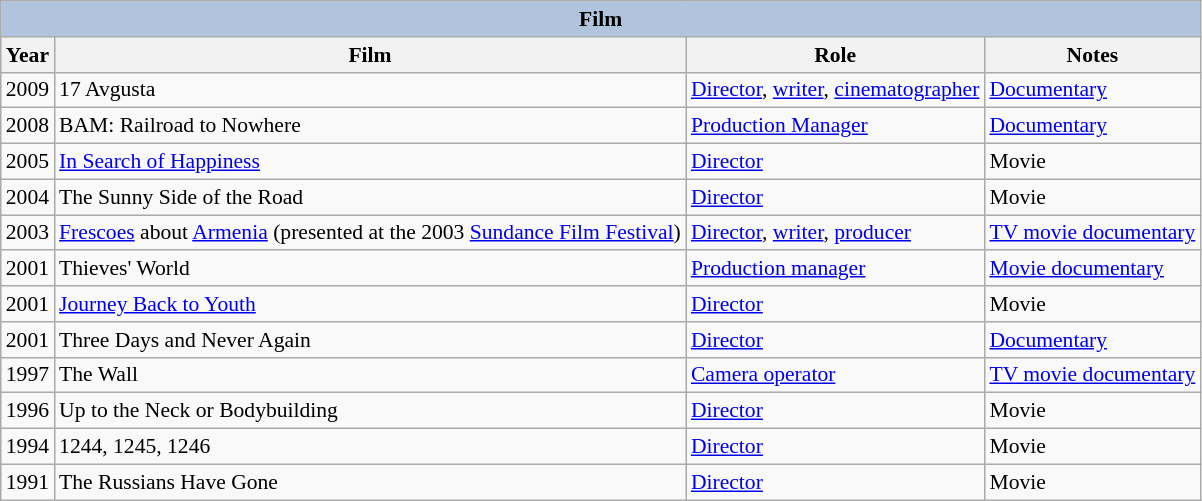<table class="wikitable" style="font-size: 90%;">
<tr>
<th colspan="4" style="background: LightSteelBlue;">Film</th>
</tr>
<tr>
<th>Year</th>
<th>Film</th>
<th>Role</th>
<th>Notes</th>
</tr>
<tr>
<td>2009</td>
<td>17 Avgusta</td>
<td><a href='#'>Director</a>, <a href='#'>writer</a>, <a href='#'>cinematographer</a></td>
<td><a href='#'>Documentary</a></td>
</tr>
<tr>
<td>2008</td>
<td>BAM: Railroad to Nowhere</td>
<td><a href='#'>Production Manager</a></td>
<td><a href='#'>Documentary</a></td>
</tr>
<tr>
<td>2005</td>
<td><a href='#'>In Search of Happiness</a></td>
<td><a href='#'>Director</a></td>
<td>Movie</td>
</tr>
<tr>
<td>2004</td>
<td>The Sunny Side of the Road</td>
<td><a href='#'>Director</a></td>
<td>Movie</td>
</tr>
<tr>
<td>2003</td>
<td><a href='#'>Frescoes</a> about <a href='#'>Armenia</a> (presented at the 2003 <a href='#'>Sundance Film Festival</a>)</td>
<td><a href='#'>Director</a>, <a href='#'>writer</a>, <a href='#'>producer</a></td>
<td><a href='#'>TV movie documentary</a></td>
</tr>
<tr>
<td>2001</td>
<td>Thieves' World</td>
<td><a href='#'>Production manager</a></td>
<td><a href='#'>Movie documentary</a></td>
</tr>
<tr>
<td>2001</td>
<td><a href='#'>Journey Back to Youth</a></td>
<td><a href='#'>Director</a></td>
<td>Movie</td>
</tr>
<tr>
<td>2001</td>
<td>Three Days and Never Again</td>
<td><a href='#'>Director</a></td>
<td><a href='#'>Documentary</a></td>
</tr>
<tr>
<td>1997</td>
<td>The Wall</td>
<td><a href='#'>Camera operator</a></td>
<td><a href='#'>TV movie documentary</a></td>
</tr>
<tr>
<td>1996</td>
<td>Up to the Neck or Bodybuilding</td>
<td><a href='#'>Director</a></td>
<td>Movie</td>
</tr>
<tr>
<td>1994</td>
<td>1244, 1245, 1246</td>
<td><a href='#'>Director</a></td>
<td>Movie</td>
</tr>
<tr>
<td>1991</td>
<td>The Russians Have Gone</td>
<td><a href='#'>Director</a></td>
<td>Movie</td>
</tr>
</table>
